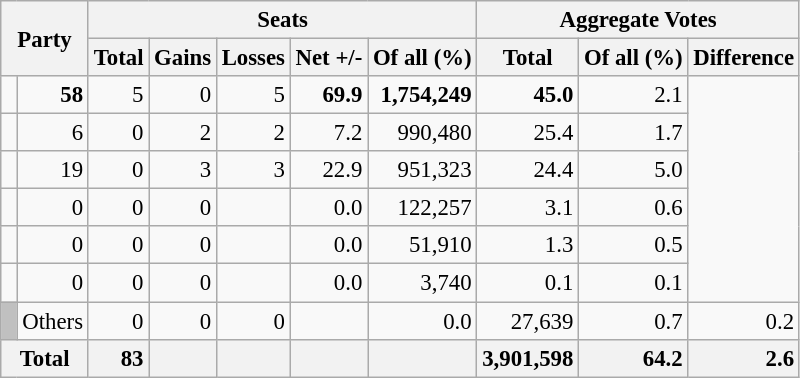<table class="wikitable sortable" style="text-align:right; font-size:95%;">
<tr>
<th colspan="2" rowspan="2">Party</th>
<th colspan="5">Seats</th>
<th colspan="3">Aggregate Votes</th>
</tr>
<tr>
<th>Total</th>
<th>Gains</th>
<th>Losses</th>
<th>Net +/-</th>
<th>Of all (%)</th>
<th>Total</th>
<th>Of all (%)</th>
<th>Difference</th>
</tr>
<tr>
<td></td>
<td><strong>58</strong></td>
<td>5</td>
<td>0</td>
<td>5</td>
<td><strong>69.9</strong></td>
<td><strong>1,754,249</strong></td>
<td><strong>45.0</strong></td>
<td>2.1</td>
</tr>
<tr>
<td></td>
<td>6</td>
<td>0</td>
<td>2</td>
<td>2</td>
<td>7.2</td>
<td>990,480</td>
<td>25.4</td>
<td>1.7</td>
</tr>
<tr>
<td></td>
<td>19</td>
<td>0</td>
<td>3</td>
<td>3</td>
<td>22.9</td>
<td>951,323</td>
<td>24.4</td>
<td>5.0</td>
</tr>
<tr>
<td></td>
<td>0</td>
<td>0</td>
<td>0</td>
<td></td>
<td>0.0</td>
<td>122,257</td>
<td>3.1</td>
<td>0.6</td>
</tr>
<tr>
<td></td>
<td>0</td>
<td>0</td>
<td>0</td>
<td></td>
<td>0.0</td>
<td>51,910</td>
<td>1.3</td>
<td>0.5</td>
</tr>
<tr>
<td></td>
<td>0</td>
<td>0</td>
<td>0</td>
<td></td>
<td>0.0</td>
<td>3,740</td>
<td>0.1</td>
<td>0.1</td>
</tr>
<tr>
<td style="background:silver;"> </td>
<td align=left>Others</td>
<td>0</td>
<td>0</td>
<td>0</td>
<td></td>
<td>0.0</td>
<td>27,639</td>
<td>0.7</td>
<td>0.2</td>
</tr>
<tr class="sortbottom">
<th colspan="2" style="background:#f2f2f2"><strong>Total</strong></th>
<td style="background:#f2f2f2;"><strong>83</strong></td>
<td style="background:#f2f2f2;"></td>
<td style="background:#f2f2f2;"></td>
<td style="background:#f2f2f2;"></td>
<td style="background:#f2f2f2;"></td>
<td style="background:#f2f2f2;"><strong>3,901,598</strong></td>
<td style="background:#f2f2f2;"><strong>64.2</strong></td>
<td style="background:#f2f2f2;"><strong>2.6</strong></td>
</tr>
</table>
